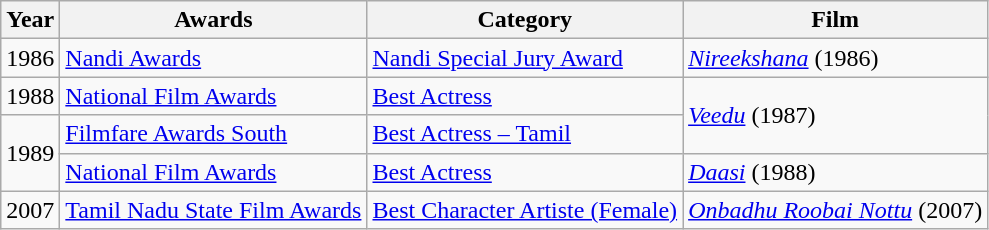<table class="wikitable">
<tr>
<th>Year</th>
<th>Awards</th>
<th>Category</th>
<th>Film</th>
</tr>
<tr>
<td>1986</td>
<td><a href='#'>Nandi Awards</a></td>
<td><a href='#'>Nandi Special Jury Award</a></td>
<td><em><a href='#'>Nireekshana</a></em> (1986)</td>
</tr>
<tr>
<td>1988</td>
<td><a href='#'>National Film Awards</a></td>
<td><a href='#'>Best Actress</a></td>
<td rowspan="2"><em><a href='#'>Veedu</a></em> (1987)</td>
</tr>
<tr>
<td rowspan="2">1989</td>
<td><a href='#'>Filmfare Awards South</a></td>
<td><a href='#'>Best Actress – Tamil</a></td>
</tr>
<tr>
<td><a href='#'>National Film Awards</a></td>
<td><a href='#'>Best Actress</a></td>
<td><em><a href='#'>Daasi</a></em> (1988)</td>
</tr>
<tr>
<td>2007</td>
<td><a href='#'>Tamil Nadu State Film Awards</a></td>
<td><a href='#'>Best Character Artiste (Female)</a></td>
<td><em><a href='#'>Onbadhu Roobai Nottu</a></em> (2007)</td>
</tr>
</table>
